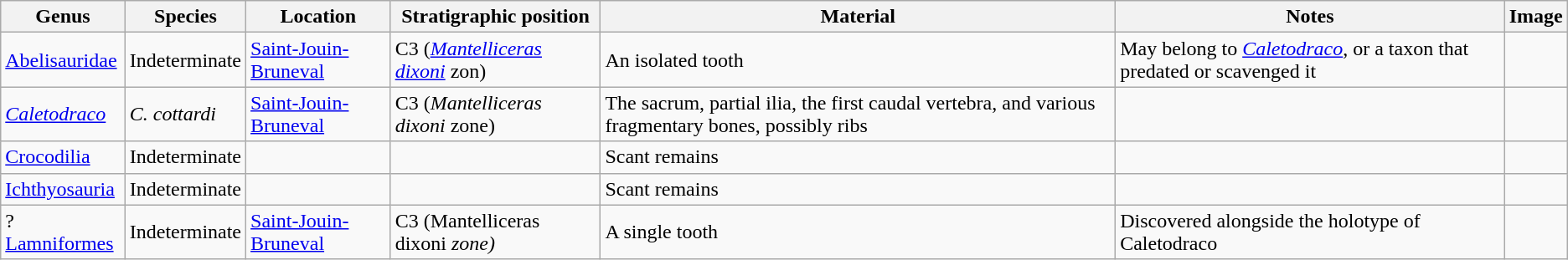<table class="wikitable">
<tr>
<th>Genus</th>
<th>Species</th>
<th>Location</th>
<th>Stratigraphic position</th>
<th>Material</th>
<th>Notes</th>
<th>Image</th>
</tr>
<tr>
<td><a href='#'>Abelisauridae</a></td>
<td>Indeterminate</td>
<td><a href='#'>Saint-Jouin-Bruneval</a></td>
<td>C3 (<em><a href='#'>Mantelliceras dixoni</a></em> zon)</td>
<td>An isolated tooth</td>
<td>May belong to <em><a href='#'>Caletodraco</a></em>, or a taxon that predated or scavenged it</td>
<td></td>
</tr>
<tr>
<td><em><a href='#'>Caletodraco</a></em></td>
<td><em>C. cottardi</em></td>
<td><a href='#'>Saint-Jouin-Bruneval</a></td>
<td>C3 (<em>Mantelliceras dixoni</em> zone)</td>
<td>The sacrum, partial ilia, the first caudal vertebra, and various fragmentary bones, possibly ribs</td>
<td></td>
<td></td>
</tr>
<tr>
<td><a href='#'>Crocodilia</a></td>
<td>Indeterminate</td>
<td></td>
<td></td>
<td>Scant remains</td>
<td></td>
<td></td>
</tr>
<tr>
<td><a href='#'>Ichthyosauria</a></td>
<td>Indeterminate</td>
<td></td>
<td></td>
<td>Scant remains</td>
<td></td>
<td></td>
</tr>
<tr>
<td>?<a href='#'>Lamniformes</a></td>
<td>Indeterminate<em></td>
<td><a href='#'>Saint-Jouin-Bruneval</a></td>
<td>C3 (</em>Mantelliceras dixoni<em> zone)</td>
<td>A single tooth</td>
<td>Discovered alongside the holotype of </em>Caletodraco<em></td>
<td></td>
</tr>
</table>
